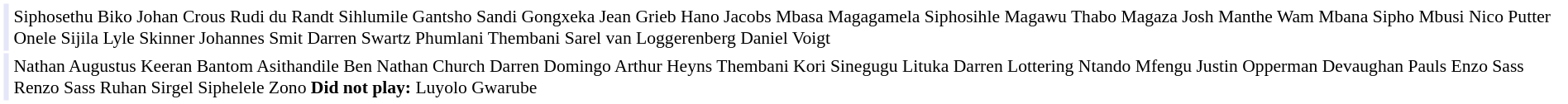<table cellpadding="2" style="border: 1px solid white; font-size:90%;">
<tr>
<td colspan="2" align="right" bgcolor="lavender"></td>
<td align="left">Siphosethu Biko Johan Crous Rudi du Randt Sihlumile Gantsho Sandi Gongxeka Jean Grieb Hano Jacobs Mbasa Magagamela Siphosihle Magawu Thabo Magaza Josh Manthe Wam Mbana Sipho Mbusi Nico Putter Onele Sijila Lyle Skinner Johannes Smit Darren Swartz Phumlani Thembani Sarel van Loggerenberg Daniel Voigt</td>
</tr>
<tr>
<td colspan="2" align="right" bgcolor="lavender"></td>
<td align="left">Nathan Augustus Keeran Bantom Asithandile Ben Nathan Church Darren Domingo Arthur Heyns Thembani Kori Sinegugu Lituka Darren Lottering Ntando Mfengu Justin Opperman Devaughan Pauls Enzo Sass Renzo Sass Ruhan Sirgel Siphelele Zono <strong>Did not play:</strong> Luyolo Gwarube</td>
</tr>
</table>
